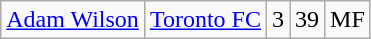<table class="wikitable">
<tr>
<td><a href='#'>Adam Wilson</a></td>
<td><a href='#'>Toronto FC</a></td>
<td>3</td>
<td>39</td>
<td>MF</td>
</tr>
</table>
